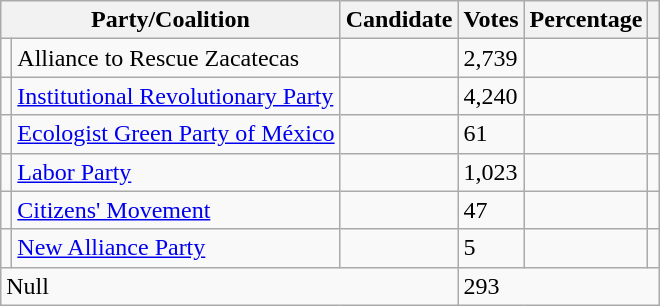<table class="wikitable">
<tr>
<th colspan="2"><strong>Party/Coalition</strong></th>
<th><strong>Candidate</strong></th>
<th><strong>Votes</strong></th>
<th><strong>Percentage</strong></th>
<th></th>
</tr>
<tr>
<td></td>
<td>Alliance to Rescue Zacatecas</td>
<td></td>
<td>2,739</td>
<td></td>
<td></td>
</tr>
<tr>
<td></td>
<td><a href='#'>Institutional Revolutionary Party</a></td>
<td></td>
<td>4,240</td>
<td></td>
<td></td>
</tr>
<tr>
<td></td>
<td><a href='#'>Ecologist Green Party of México</a></td>
<td></td>
<td>61</td>
<td></td>
<td></td>
</tr>
<tr>
<td></td>
<td><a href='#'>Labor Party</a></td>
<td></td>
<td>1,023</td>
<td></td>
<td></td>
</tr>
<tr>
<td></td>
<td><a href='#'>Citizens' Movement</a></td>
<td></td>
<td>47</td>
<td></td>
</tr>
<tr>
<td></td>
<td><a href='#'>New Alliance Party</a></td>
<td></td>
<td>5</td>
<td></td>
<td></td>
</tr>
<tr>
<td colspan="3">Null</td>
<td colspan="3">293</td>
</tr>
</table>
